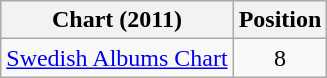<table class="wikitable sortable">
<tr>
<th>Chart (2011)</th>
<th>Position</th>
</tr>
<tr>
<td><a href='#'>Swedish Albums Chart</a></td>
<td align="center">8</td>
</tr>
</table>
